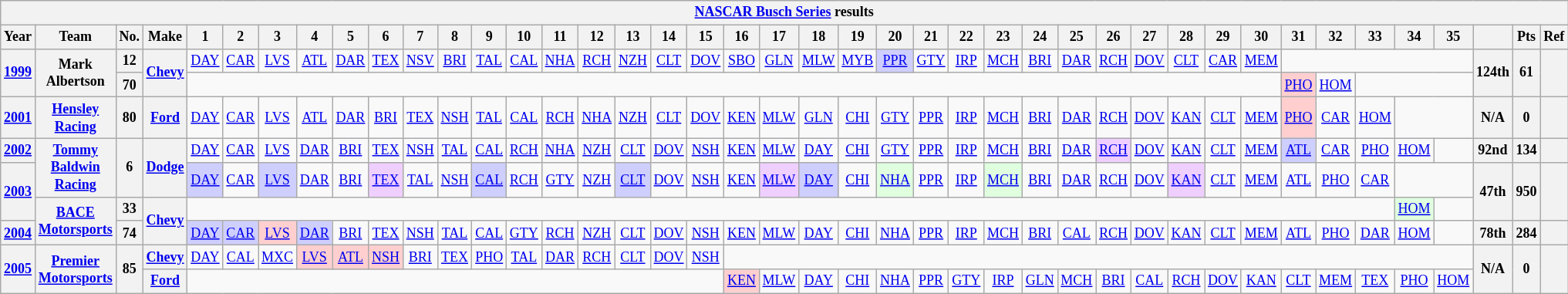<table class="wikitable" style="text-align:center; font-size:75%">
<tr>
<th colspan=42><a href='#'>NASCAR Busch Series</a> results</th>
</tr>
<tr>
<th>Year</th>
<th>Team</th>
<th>No.</th>
<th>Make</th>
<th>1</th>
<th>2</th>
<th>3</th>
<th>4</th>
<th>5</th>
<th>6</th>
<th>7</th>
<th>8</th>
<th>9</th>
<th>10</th>
<th>11</th>
<th>12</th>
<th>13</th>
<th>14</th>
<th>15</th>
<th>16</th>
<th>17</th>
<th>18</th>
<th>19</th>
<th>20</th>
<th>21</th>
<th>22</th>
<th>23</th>
<th>24</th>
<th>25</th>
<th>26</th>
<th>27</th>
<th>28</th>
<th>29</th>
<th>30</th>
<th>31</th>
<th>32</th>
<th>33</th>
<th>34</th>
<th>35</th>
<th></th>
<th>Pts</th>
<th>Ref</th>
</tr>
<tr>
<th rowspan=2><a href='#'>1999</a></th>
<th rowspan=2>Mark Albertson</th>
<th>12</th>
<th rowspan=2><a href='#'>Chevy</a></th>
<td><a href='#'>DAY</a></td>
<td><a href='#'>CAR</a></td>
<td><a href='#'>LVS</a></td>
<td><a href='#'>ATL</a></td>
<td><a href='#'>DAR</a></td>
<td><a href='#'>TEX</a></td>
<td><a href='#'>NSV</a></td>
<td><a href='#'>BRI</a></td>
<td><a href='#'>TAL</a></td>
<td><a href='#'>CAL</a></td>
<td><a href='#'>NHA</a></td>
<td><a href='#'>RCH</a></td>
<td><a href='#'>NZH</a></td>
<td><a href='#'>CLT</a></td>
<td><a href='#'>DOV</a></td>
<td><a href='#'>SBO</a></td>
<td><a href='#'>GLN</a></td>
<td><a href='#'>MLW</a></td>
<td><a href='#'>MYB</a></td>
<td style="background:#CFCFFF;"><a href='#'>PPR</a><br></td>
<td><a href='#'>GTY</a></td>
<td><a href='#'>IRP</a></td>
<td><a href='#'>MCH</a></td>
<td><a href='#'>BRI</a></td>
<td><a href='#'>DAR</a></td>
<td><a href='#'>RCH</a></td>
<td><a href='#'>DOV</a></td>
<td><a href='#'>CLT</a></td>
<td><a href='#'>CAR</a></td>
<td><a href='#'>MEM</a></td>
<td colspan=5></td>
<th rowspan=2>124th</th>
<th rowspan=2>61</th>
<th rowspan=2></th>
</tr>
<tr>
<th>70</th>
<td colspan=30></td>
<td style="background:#FFCFCF;"><a href='#'>PHO</a><br></td>
<td><a href='#'>HOM</a></td>
<td colspan=3></td>
</tr>
<tr>
<th><a href='#'>2001</a></th>
<th><a href='#'>Hensley Racing</a></th>
<th>80</th>
<th><a href='#'>Ford</a></th>
<td><a href='#'>DAY</a></td>
<td><a href='#'>CAR</a></td>
<td><a href='#'>LVS</a></td>
<td><a href='#'>ATL</a></td>
<td><a href='#'>DAR</a></td>
<td><a href='#'>BRI</a></td>
<td><a href='#'>TEX</a></td>
<td><a href='#'>NSH</a></td>
<td><a href='#'>TAL</a></td>
<td><a href='#'>CAL</a></td>
<td><a href='#'>RCH</a></td>
<td><a href='#'>NHA</a></td>
<td><a href='#'>NZH</a></td>
<td><a href='#'>CLT</a></td>
<td><a href='#'>DOV</a></td>
<td><a href='#'>KEN</a></td>
<td><a href='#'>MLW</a></td>
<td><a href='#'>GLN</a></td>
<td><a href='#'>CHI</a></td>
<td><a href='#'>GTY</a></td>
<td><a href='#'>PPR</a></td>
<td><a href='#'>IRP</a></td>
<td><a href='#'>MCH</a></td>
<td><a href='#'>BRI</a></td>
<td><a href='#'>DAR</a></td>
<td><a href='#'>RCH</a></td>
<td><a href='#'>DOV</a></td>
<td><a href='#'>KAN</a></td>
<td><a href='#'>CLT</a></td>
<td><a href='#'>MEM</a></td>
<td style="background:#FFCFCF;"><a href='#'>PHO</a><br></td>
<td><a href='#'>CAR</a></td>
<td><a href='#'>HOM</a></td>
<td colspan=2></td>
<th>N/A</th>
<th>0</th>
<th></th>
</tr>
<tr>
<th><a href='#'>2002</a></th>
<th rowspan=2><a href='#'>Tommy Baldwin Racing</a></th>
<th rowspan=2>6</th>
<th rowspan=2><a href='#'>Dodge</a></th>
<td><a href='#'>DAY</a></td>
<td><a href='#'>CAR</a></td>
<td><a href='#'>LVS</a></td>
<td><a href='#'>DAR</a></td>
<td><a href='#'>BRI</a></td>
<td><a href='#'>TEX</a></td>
<td><a href='#'>NSH</a></td>
<td><a href='#'>TAL</a></td>
<td><a href='#'>CAL</a></td>
<td><a href='#'>RCH</a></td>
<td><a href='#'>NHA</a></td>
<td><a href='#'>NZH</a></td>
<td><a href='#'>CLT</a></td>
<td><a href='#'>DOV</a></td>
<td><a href='#'>NSH</a></td>
<td><a href='#'>KEN</a></td>
<td><a href='#'>MLW</a></td>
<td><a href='#'>DAY</a></td>
<td><a href='#'>CHI</a></td>
<td><a href='#'>GTY</a></td>
<td><a href='#'>PPR</a></td>
<td><a href='#'>IRP</a></td>
<td><a href='#'>MCH</a></td>
<td><a href='#'>BRI</a></td>
<td><a href='#'>DAR</a></td>
<td style="background:#EFCFFF;"><a href='#'>RCH</a><br></td>
<td><a href='#'>DOV</a></td>
<td><a href='#'>KAN</a></td>
<td><a href='#'>CLT</a></td>
<td><a href='#'>MEM</a></td>
<td style="background:#CFCFFF;"><a href='#'>ATL</a><br></td>
<td><a href='#'>CAR</a></td>
<td><a href='#'>PHO</a></td>
<td><a href='#'>HOM</a></td>
<td></td>
<th>92nd</th>
<th>134</th>
<th></th>
</tr>
<tr>
<th rowspan=2><a href='#'>2003</a></th>
<td style="background:#CFCFFF;"><a href='#'>DAY</a><br></td>
<td><a href='#'>CAR</a></td>
<td style="background:#CFCFFF;"><a href='#'>LVS</a><br></td>
<td><a href='#'>DAR</a></td>
<td><a href='#'>BRI</a></td>
<td style="background:#EFCFFF;"><a href='#'>TEX</a><br></td>
<td><a href='#'>TAL</a></td>
<td><a href='#'>NSH</a></td>
<td style="background:#CFCFFF;"><a href='#'>CAL</a><br></td>
<td><a href='#'>RCH</a></td>
<td><a href='#'>GTY</a></td>
<td><a href='#'>NZH</a></td>
<td style="background:#CFCFFF;"><a href='#'>CLT</a><br></td>
<td><a href='#'>DOV</a></td>
<td><a href='#'>NSH</a></td>
<td><a href='#'>KEN</a></td>
<td style="background:#EFCFFF;"><a href='#'>MLW</a><br></td>
<td style="background:#CFCFFF;"><a href='#'>DAY</a><br></td>
<td><a href='#'>CHI</a></td>
<td style="background:#DFFFDF;"><a href='#'>NHA</a><br></td>
<td><a href='#'>PPR</a></td>
<td><a href='#'>IRP</a></td>
<td style="background:#DFFFDF;"><a href='#'>MCH</a><br></td>
<td><a href='#'>BRI</a></td>
<td><a href='#'>DAR</a></td>
<td><a href='#'>RCH</a></td>
<td><a href='#'>DOV</a></td>
<td style="background:#EFCFFF;"><a href='#'>KAN</a><br></td>
<td><a href='#'>CLT</a></td>
<td><a href='#'>MEM</a></td>
<td><a href='#'>ATL</a></td>
<td><a href='#'>PHO</a></td>
<td><a href='#'>CAR</a></td>
<td colspan=2></td>
<th rowspan=2>47th</th>
<th rowspan=2>950</th>
<th rowspan=2></th>
</tr>
<tr>
<th rowspan=2><a href='#'>BACE Motorsports</a></th>
<th>33</th>
<th rowspan=2><a href='#'>Chevy</a></th>
<td colspan=33></td>
<td style="background:#DFFFDF;"><a href='#'>HOM</a><br></td>
<td></td>
</tr>
<tr>
<th><a href='#'>2004</a></th>
<th>74</th>
<td style="background:#CFCFFF;"><a href='#'>DAY</a><br></td>
<td style="background:#CFCFFF;"><a href='#'>CAR</a><br></td>
<td style="background:#FFCFCF;"><a href='#'>LVS</a><br></td>
<td style="background:#CFCFFF;"><a href='#'>DAR</a><br></td>
<td><a href='#'>BRI</a></td>
<td><a href='#'>TEX</a></td>
<td><a href='#'>NSH</a></td>
<td><a href='#'>TAL</a></td>
<td><a href='#'>CAL</a></td>
<td><a href='#'>GTY</a></td>
<td><a href='#'>RCH</a></td>
<td><a href='#'>NZH</a></td>
<td><a href='#'>CLT</a></td>
<td><a href='#'>DOV</a></td>
<td><a href='#'>NSH</a></td>
<td><a href='#'>KEN</a></td>
<td><a href='#'>MLW</a></td>
<td><a href='#'>DAY</a></td>
<td><a href='#'>CHI</a></td>
<td><a href='#'>NHA</a></td>
<td><a href='#'>PPR</a></td>
<td><a href='#'>IRP</a></td>
<td><a href='#'>MCH</a></td>
<td><a href='#'>BRI</a></td>
<td><a href='#'>CAL</a></td>
<td><a href='#'>RCH</a></td>
<td><a href='#'>DOV</a></td>
<td><a href='#'>KAN</a></td>
<td><a href='#'>CLT</a></td>
<td><a href='#'>MEM</a></td>
<td><a href='#'>ATL</a></td>
<td><a href='#'>PHO</a></td>
<td><a href='#'>DAR</a></td>
<td><a href='#'>HOM</a></td>
<td></td>
<th>78th</th>
<th>284</th>
<th></th>
</tr>
<tr>
<th rowspan=2><a href='#'>2005</a></th>
<th rowspan=2><a href='#'>Premier Motorsports</a></th>
<th rowspan=2>85</th>
<th><a href='#'>Chevy</a></th>
<td><a href='#'>DAY</a></td>
<td><a href='#'>CAL</a></td>
<td><a href='#'>MXC</a></td>
<td style="background:#FFCFCF;"><a href='#'>LVS</a><br></td>
<td style="background:#FFCFCF;"><a href='#'>ATL</a><br></td>
<td style="background:#FFCFCF;"><a href='#'>NSH</a><br></td>
<td><a href='#'>BRI</a></td>
<td><a href='#'>TEX</a></td>
<td><a href='#'>PHO</a></td>
<td><a href='#'>TAL</a></td>
<td><a href='#'>DAR</a></td>
<td><a href='#'>RCH</a></td>
<td><a href='#'>CLT</a></td>
<td><a href='#'>DOV</a></td>
<td><a href='#'>NSH</a></td>
<td colspan=20></td>
<th rowspan=2>N/A</th>
<th rowspan=2>0</th>
<th rowspan=2></th>
</tr>
<tr>
<th><a href='#'>Ford</a></th>
<td colspan=15></td>
<td style="background:#FFCFCF;"><a href='#'>KEN</a><br></td>
<td><a href='#'>MLW</a></td>
<td><a href='#'>DAY</a></td>
<td><a href='#'>CHI</a></td>
<td><a href='#'>NHA</a></td>
<td><a href='#'>PPR</a></td>
<td><a href='#'>GTY</a></td>
<td><a href='#'>IRP</a></td>
<td><a href='#'>GLN</a></td>
<td><a href='#'>MCH</a></td>
<td><a href='#'>BRI</a></td>
<td><a href='#'>CAL</a></td>
<td><a href='#'>RCH</a></td>
<td><a href='#'>DOV</a></td>
<td><a href='#'>KAN</a></td>
<td><a href='#'>CLT</a></td>
<td><a href='#'>MEM</a></td>
<td><a href='#'>TEX</a></td>
<td><a href='#'>PHO</a></td>
<td><a href='#'>HOM</a></td>
</tr>
</table>
